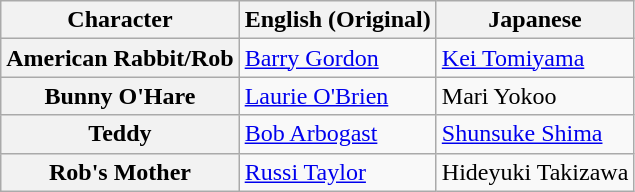<table class="wikitable">
<tr>
<th>Character</th>
<th>English (Original)</th>
<th>Japanese</th>
</tr>
<tr>
<th>American Rabbit/Rob</th>
<td><a href='#'>Barry Gordon</a></td>
<td><a href='#'>Kei Tomiyama</a></td>
</tr>
<tr>
<th>Bunny O'Hare</th>
<td><a href='#'>Laurie O'Brien</a></td>
<td>Mari Yokoo</td>
</tr>
<tr>
<th>Teddy</th>
<td><a href='#'>Bob Arbogast</a></td>
<td><a href='#'>Shunsuke Shima</a></td>
</tr>
<tr>
<th>Rob's Mother</th>
<td><a href='#'>Russi Taylor</a></td>
<td>Hideyuki Takizawa</td>
</tr>
</table>
